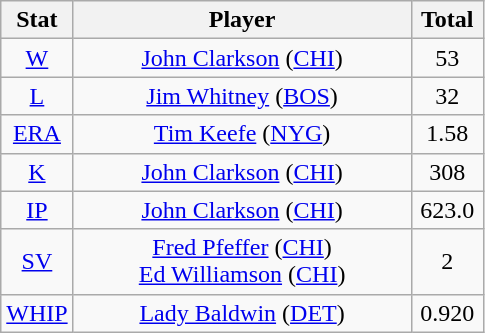<table class="wikitable" style="text-align:center;">
<tr>
<th style="width:15%;">Stat</th>
<th>Player</th>
<th style="width:15%;">Total</th>
</tr>
<tr>
<td><a href='#'>W</a></td>
<td><a href='#'>John Clarkson</a> (<a href='#'>CHI</a>)</td>
<td>53</td>
</tr>
<tr>
<td><a href='#'>L</a></td>
<td><a href='#'>Jim Whitney</a> (<a href='#'>BOS</a>)</td>
<td>32</td>
</tr>
<tr>
<td><a href='#'>ERA</a></td>
<td><a href='#'>Tim Keefe</a> (<a href='#'>NYG</a>)</td>
<td>1.58</td>
</tr>
<tr>
<td><a href='#'>K</a></td>
<td><a href='#'>John Clarkson</a> (<a href='#'>CHI</a>)</td>
<td>308</td>
</tr>
<tr>
<td><a href='#'>IP</a></td>
<td><a href='#'>John Clarkson</a> (<a href='#'>CHI</a>)</td>
<td>623.0</td>
</tr>
<tr>
<td><a href='#'>SV</a></td>
<td><a href='#'>Fred Pfeffer</a> (<a href='#'>CHI</a>)<br><a href='#'>Ed Williamson</a> (<a href='#'>CHI</a>)</td>
<td>2</td>
</tr>
<tr>
<td><a href='#'>WHIP</a></td>
<td><a href='#'>Lady Baldwin</a> (<a href='#'>DET</a>)</td>
<td>0.920</td>
</tr>
</table>
